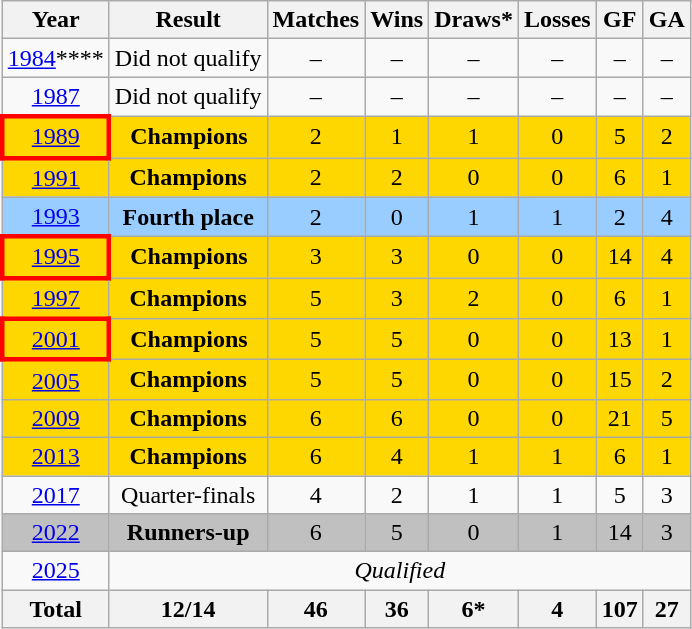<table class="wikitable" style="text-align: center;">
<tr>
<th>Year</th>
<th>Result</th>
<th>Matches</th>
<th>Wins</th>
<th>Draws*</th>
<th>Losses</th>
<th>GF</th>
<th>GA</th>
</tr>
<tr>
<td><a href='#'>1984</a>****</td>
<td>Did not qualify</td>
<td>–</td>
<td>–</td>
<td>–</td>
<td>–</td>
<td>–</td>
<td>–</td>
</tr>
<tr>
<td> <a href='#'>1987</a></td>
<td>Did not qualify</td>
<td>–</td>
<td>–</td>
<td>–</td>
<td>–</td>
<td>–</td>
<td>–</td>
</tr>
<tr style="background:gold;">
<td style="border: 3px solid red"> <a href='#'>1989</a></td>
<td><strong>Champions</strong></td>
<td>2</td>
<td>1</td>
<td>1</td>
<td>0</td>
<td>5</td>
<td>2</td>
</tr>
<tr style="background:gold;">
<td> <a href='#'>1991</a></td>
<td><strong>Champions</strong></td>
<td>2</td>
<td>2</td>
<td>0</td>
<td>0</td>
<td>6</td>
<td>1</td>
</tr>
<tr style="background:#9acdff;">
<td> <a href='#'>1993</a></td>
<td><strong>Fourth place</strong></td>
<td>2</td>
<td>0</td>
<td>1</td>
<td>1</td>
<td>2</td>
<td>4</td>
</tr>
<tr style="background:gold;">
<td style="border: 3px solid red">    <a href='#'>1995</a></td>
<td><strong>Champions</strong></td>
<td>3</td>
<td>3</td>
<td>0</td>
<td>0</td>
<td>14</td>
<td>4</td>
</tr>
<tr style="background:gold;">
<td>  <a href='#'>1997</a></td>
<td><strong>Champions</strong></td>
<td>5</td>
<td>3</td>
<td>2</td>
<td>0</td>
<td>6</td>
<td>1</td>
</tr>
<tr style="background:gold;">
<td style="border: 3px solid red"> <a href='#'>2001</a></td>
<td><strong>Champions</strong></td>
<td>5</td>
<td>5</td>
<td>0</td>
<td>0</td>
<td>13</td>
<td>1</td>
</tr>
<tr style="background:gold;">
<td> <a href='#'>2005</a></td>
<td><strong>Champions</strong></td>
<td>5</td>
<td>5</td>
<td>0</td>
<td>0</td>
<td>15</td>
<td>2</td>
</tr>
<tr style="background:gold;">
<td> <a href='#'>2009</a></td>
<td><strong>Champions</strong></td>
<td>6</td>
<td>6</td>
<td>0</td>
<td>0</td>
<td>21</td>
<td>5</td>
</tr>
<tr style="background:gold;">
<td> <a href='#'>2013</a></td>
<td><strong>Champions</strong></td>
<td>6</td>
<td>4</td>
<td>1</td>
<td>1</td>
<td>6</td>
<td>1</td>
</tr>
<tr>
<td> <a href='#'>2017</a></td>
<td>Quarter-finals</td>
<td>4</td>
<td>2</td>
<td>1</td>
<td>1</td>
<td>5</td>
<td>3</td>
</tr>
<tr style="background:silver;">
<td> <a href='#'>2022</a></td>
<td><strong>Runners-up</strong></td>
<td>6</td>
<td>5</td>
<td>0</td>
<td>1</td>
<td>14</td>
<td>3</td>
</tr>
<tr>
<td> <a href='#'>2025</a></td>
<td colspan=7><em>Qualified</em></td>
</tr>
<tr>
<th>Total</th>
<th>12/14</th>
<th>46</th>
<th>36</th>
<th>6*</th>
<th>4</th>
<th>107</th>
<th>27</th>
</tr>
</table>
